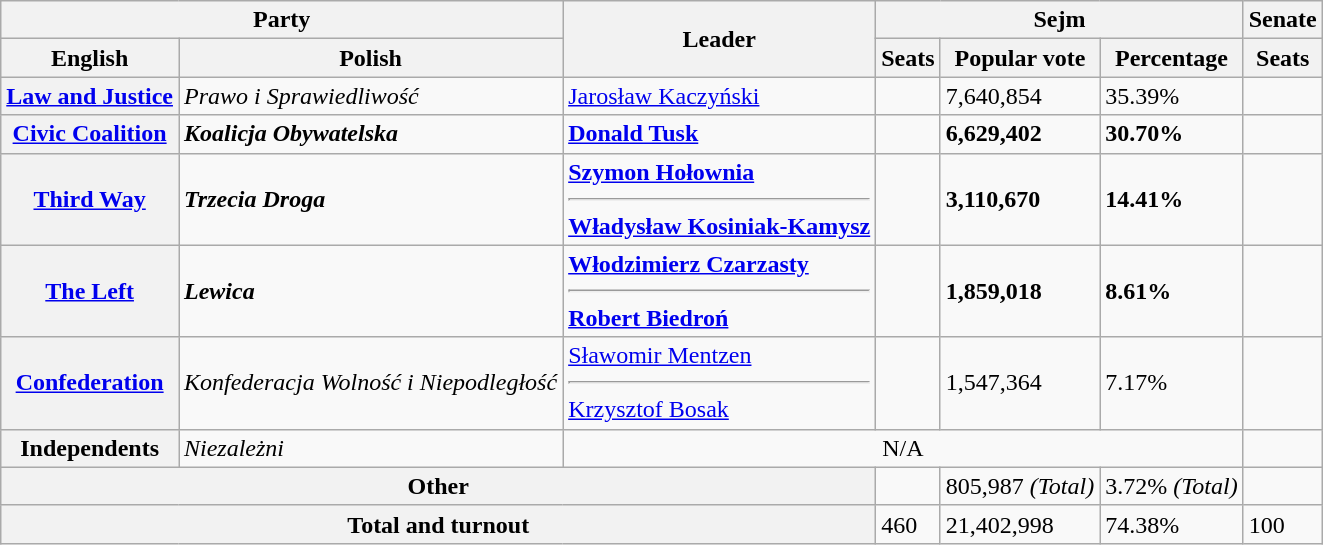<table class="wikitable">
<tr>
<th colspan=2>Party</th>
<th rowspan=2>Leader</th>
<th colspan=3>Sejm</th>
<th>Senate</th>
</tr>
<tr>
<th>English</th>
<th>Polish</th>
<th>Seats</th>
<th>Popular vote</th>
<th>Percentage</th>
<th>Seats</th>
</tr>
<tr>
<th><a href='#'>Law and Justice</a></th>
<td><em>Prawo i Sprawiedliwość</em></td>
<td><a href='#'>Jarosław Kaczyński</a></td>
<td></td>
<td>7,640,854</td>
<td>35.39%</td>
<td></td>
</tr>
<tr>
<th><a href='#'>Civic Coalition</a></th>
<td><strong><em>Koalicja Obywatelska</em></strong></td>
<td><strong><a href='#'>Donald Tusk</a></strong></td>
<td></td>
<td><strong>6,629,402</strong></td>
<td><strong>30.70%</strong></td>
<td></td>
</tr>
<tr>
<th><a href='#'>Third Way</a></th>
<td><strong><em>Trzecia Droga</em></strong></td>
<td><strong><a href='#'>Szymon Hołownia</a></strong><hr><strong><a href='#'>Władysław Kosiniak-Kamysz</a></strong></td>
<td></td>
<td><strong>3,110,670</strong></td>
<td><strong>14.41%</strong></td>
<td></td>
</tr>
<tr>
<th><a href='#'>The Left</a></th>
<td><strong><em>Lewica</em></strong></td>
<td><strong><a href='#'>Włodzimierz Czarzasty</a></strong><hr><strong><a href='#'>Robert Biedroń</a></strong></td>
<td></td>
<td><strong>1,859,018</strong></td>
<td><strong>8.61%</strong></td>
<td></td>
</tr>
<tr>
<th><a href='#'>Confederation</a></th>
<td><em>Konfederacja Wolność i Niepodległość</em></td>
<td><a href='#'>Sławomir Mentzen</a><hr><a href='#'>Krzysztof Bosak</a></td>
<td></td>
<td>1,547,364</td>
<td>7.17%</td>
<td></td>
</tr>
<tr>
<th>Independents</th>
<td><em>Niezależni</em></td>
<td colspan=4 style="text-align:center;">N/A</td>
<td></td>
</tr>
<tr>
<th Colspan=3>Other</th>
<td></td>
<td>805,987 <em>(Total)</em></td>
<td>3.72% <em>(Total)</em></td>
<td></td>
</tr>
<tr>
<th colspan=3>Total and turnout</th>
<td>460</td>
<td>21,402,998</td>
<td>74.38%</td>
<td>100</td>
</tr>
</table>
